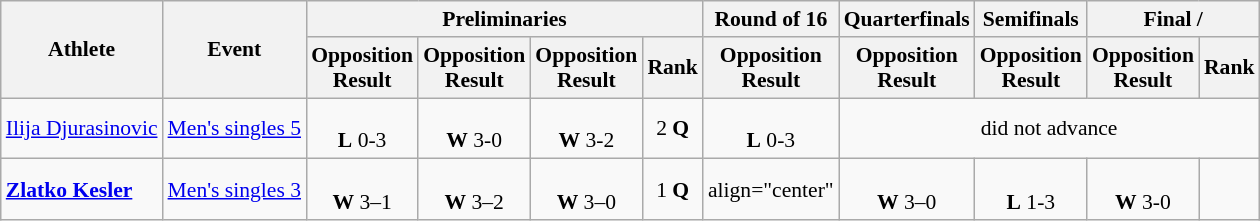<table class=wikitable style="font-size:90%">
<tr>
<th rowspan="2">Athlete</th>
<th rowspan="2">Event</th>
<th colspan="4">Preliminaries</th>
<th>Round of 16</th>
<th>Quarterfinals</th>
<th>Semifinals</th>
<th colspan="2">Final / </th>
</tr>
<tr>
<th>Opposition<br>Result</th>
<th>Opposition<br>Result</th>
<th>Opposition<br>Result</th>
<th>Rank</th>
<th>Opposition<br>Result</th>
<th>Opposition<br>Result</th>
<th>Opposition<br>Result</th>
<th>Opposition<br>Result</th>
<th>Rank</th>
</tr>
<tr>
<td><a href='#'>Ilija Djurasinovic</a></td>
<td><a href='#'>Men's singles 5</a></td>
<td align="center"><br><strong>L</strong> 0-3</td>
<td align="center"><br><strong>W</strong> 3-0</td>
<td align="center"><br><strong>W</strong> 3-2</td>
<td align="center">2 <strong>Q</strong></td>
<td align="center"><br><strong>L</strong> 0-3</td>
<td align="center" colspan="4">did not advance</td>
</tr>
<tr>
<td><strong><a href='#'>Zlatko Kesler</a></strong></td>
<td><a href='#'>Men's singles 3</a></td>
<td align="center"><br><strong>W</strong> 3–1</td>
<td align="center"><br><strong>W</strong> 3–2</td>
<td align="center"><br><strong>W</strong> 3–0</td>
<td align="center">1 <strong>Q</strong></td>
<td>align="center" </td>
<td align="center"><br><strong>W</strong> 3–0</td>
<td align="center"><br><strong>L</strong> 1-3</td>
<td align="center"><br><strong>W</strong> 3-0</td>
<td align="center"></td>
</tr>
</table>
